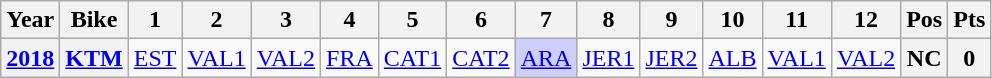<table class="wikitable" style="text-align:center;">
<tr>
<th>Year</th>
<th>Bike</th>
<th>1</th>
<th>2</th>
<th>3</th>
<th>4</th>
<th>5</th>
<th>6</th>
<th>7</th>
<th>8</th>
<th>9</th>
<th>10</th>
<th>11</th>
<th>12</th>
<th>Pos</th>
<th>Pts</th>
</tr>
<tr>
<th><a href='#'>2018</a></th>
<th><a href='#'>KTM</a></th>
<td><a href='#'>EST</a></td>
<td><a href='#'>VAL1</a></td>
<td><a href='#'>VAL2</a></td>
<td><a href='#'>FRA</a></td>
<td><a href='#'>CAT1</a></td>
<td><a href='#'>CAT2</a></td>
<td style="background:#CFCFFF;"><a href='#'>ARA</a><br></td>
<td><a href='#'>JER1</a></td>
<td><a href='#'>JER2</a></td>
<td><a href='#'>ALB</a></td>
<td><a href='#'>VAL1</a></td>
<td><a href='#'>VAL2</a></td>
<th>NC</th>
<th>0</th>
</tr>
</table>
